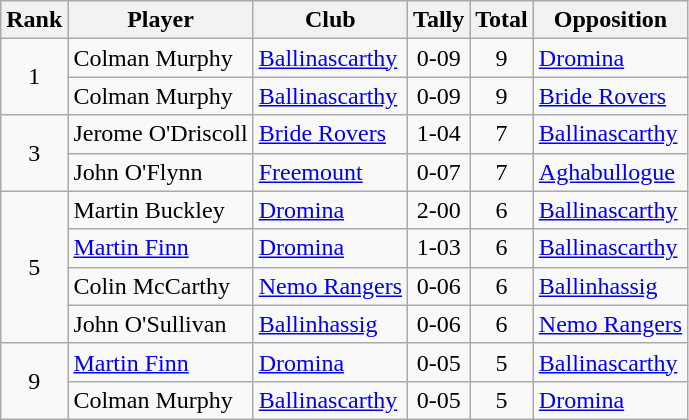<table class="wikitable">
<tr>
<th>Rank</th>
<th>Player</th>
<th>Club</th>
<th>Tally</th>
<th>Total</th>
<th>Opposition</th>
</tr>
<tr>
<td rowspan="2" style="text-align:center;">1</td>
<td>Colman Murphy</td>
<td><a href='#'>Ballinascarthy</a></td>
<td align=center>0-09</td>
<td align=center>9</td>
<td><a href='#'>Dromina</a></td>
</tr>
<tr>
<td>Colman Murphy</td>
<td><a href='#'>Ballinascarthy</a></td>
<td align=center>0-09</td>
<td align=center>9</td>
<td><a href='#'>Bride Rovers</a></td>
</tr>
<tr>
<td rowspan="2" style="text-align:center;">3</td>
<td>Jerome O'Driscoll</td>
<td><a href='#'>Bride Rovers</a></td>
<td align=center>1-04</td>
<td align=center>7</td>
<td><a href='#'>Ballinascarthy</a></td>
</tr>
<tr>
<td>John O'Flynn</td>
<td><a href='#'>Freemount</a></td>
<td align=center>0-07</td>
<td align=center>7</td>
<td><a href='#'>Aghabullogue</a></td>
</tr>
<tr>
<td rowspan="4" style="text-align:center;">5</td>
<td>Martin Buckley</td>
<td><a href='#'>Dromina</a></td>
<td align=center>2-00</td>
<td align=center>6</td>
<td><a href='#'>Ballinascarthy</a></td>
</tr>
<tr>
<td><a href='#'>Martin Finn</a></td>
<td><a href='#'>Dromina</a></td>
<td align=center>1-03</td>
<td align=center>6</td>
<td><a href='#'>Ballinascarthy</a></td>
</tr>
<tr>
<td>Colin McCarthy</td>
<td><a href='#'>Nemo Rangers</a></td>
<td align=center>0-06</td>
<td align=center>6</td>
<td><a href='#'>Ballinhassig</a></td>
</tr>
<tr>
<td>John O'Sullivan</td>
<td><a href='#'>Ballinhassig</a></td>
<td align=center>0-06</td>
<td align=center>6</td>
<td><a href='#'>Nemo Rangers</a></td>
</tr>
<tr>
<td rowspan="2" style="text-align:center;">9</td>
<td><a href='#'>Martin Finn</a></td>
<td><a href='#'>Dromina</a></td>
<td align=center>0-05</td>
<td align=center>5</td>
<td><a href='#'>Ballinascarthy</a></td>
</tr>
<tr>
<td>Colman Murphy</td>
<td><a href='#'>Ballinascarthy</a></td>
<td align=center>0-05</td>
<td align=center>5</td>
<td><a href='#'>Dromina</a></td>
</tr>
</table>
